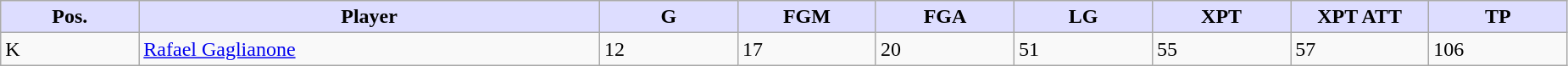<table class="wikitable sortable">
<tr>
<th style="background:#ddf; width:6%;">Pos.</th>
<th style="background:#ddf; width:20%;">Player</th>
<th style="background:#ddf; width:6%;">G</th>
<th style="background:#ddf; width:6%;">FGM</th>
<th style="background:#ddf; width:6%;">FGA</th>
<th style="background:#ddf; width:6%;">LG</th>
<th style="background:#ddf; width:6%;">XPT</th>
<th style="background:#ddf; width:6%;">XPT ATT</th>
<th style="background:#ddf; width:6%;">TP</th>
</tr>
<tr>
<td>K</td>
<td><a href='#'>Rafael Gaglianone</a></td>
<td>12</td>
<td>17</td>
<td>20</td>
<td>51</td>
<td>55</td>
<td>57</td>
<td>106</td>
</tr>
</table>
